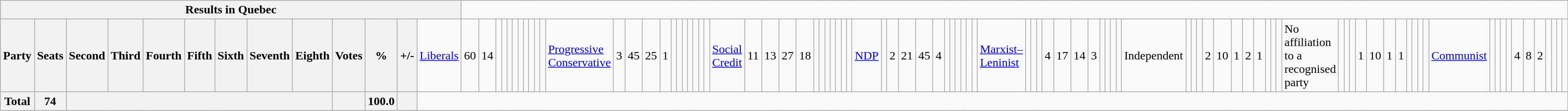<table class="wikitable">
<tr>
<th colspan=14>Results in Quebec</th>
</tr>
<tr>
<th colspan=2>Party</th>
<th>Seats</th>
<th>Second</th>
<th>Third</th>
<th>Fourth</th>
<th>Fifth</th>
<th>Sixth</th>
<th>Seventh</th>
<th>Eighth</th>
<th>Votes</th>
<th>%</th>
<th>+/-<br></th>
<td><a href='#'>Liberals</a></td>
<td align="right">60</td>
<td align="right">14</td>
<td align="right"></td>
<td align="right"></td>
<td align="right"></td>
<td align="right"></td>
<td align="right"></td>
<td align="right"></td>
<td align="right"></td>
<td align="right"></td>
<td align="right"><br></td>
<td><a href='#'>Progressive Conservative</a></td>
<td align="right">3</td>
<td align="right">45</td>
<td align="right">25</td>
<td align="right">1</td>
<td align="right"></td>
<td align="right"></td>
<td align="right"></td>
<td align="right"></td>
<td align="right"></td>
<td align="right"></td>
<td align="right"><br></td>
<td><a href='#'>Social Credit</a></td>
<td align="right">11</td>
<td align="right">13</td>
<td align="right">27</td>
<td align="right">18</td>
<td align="right"></td>
<td align="right"></td>
<td align="right"></td>
<td align="right"></td>
<td align="right"></td>
<td align="right"></td>
<td align="right"><br></td>
<td><a href='#'>NDP</a></td>
<td align="right"></td>
<td align="right">2</td>
<td align="right">21</td>
<td align="right">45</td>
<td align="right">4</td>
<td align="right"></td>
<td align="right"></td>
<td align="right"></td>
<td align="right"></td>
<td align="right"></td>
<td align="right"><br></td>
<td><a href='#'>Marxist–Leninist</a></td>
<td align="right"></td>
<td align="right"></td>
<td align="right"></td>
<td align="right">4</td>
<td align="right">17</td>
<td align="right">14</td>
<td align="right">3</td>
<td align="right"></td>
<td align="right"></td>
<td align="right"></td>
<td align="right"><br></td>
<td>Independent</td>
<td align="right"></td>
<td align="right"></td>
<td align="right"></td>
<td align="right">2</td>
<td align="right">10</td>
<td align="right">1</td>
<td align="right">2</td>
<td align="right">1</td>
<td align="right"></td>
<td align="right"></td>
<td align="right"><br></td>
<td>No affiliation to a recognised party</td>
<td align="right"></td>
<td align="right"></td>
<td align="right"></td>
<td align="right">1</td>
<td align="right">10</td>
<td align="right">1</td>
<td align="right">1</td>
<td align="right"></td>
<td align="right"></td>
<td align="right"></td>
<td align="right"><br></td>
<td><a href='#'>Communist</a></td>
<td align="right"></td>
<td align="right"></td>
<td align="right"></td>
<td align="right"></td>
<td align="right">4</td>
<td align="right">8</td>
<td align="right">2</td>
<td align="right"></td>
<td align="right"></td>
<td align="right"></td>
<td align="right"></td>
</tr>
<tr>
<th colspan="2">Total</th>
<th>74</th>
<th colspan="7"></th>
<th></th>
<th>100.0</th>
<th></th>
</tr>
</table>
